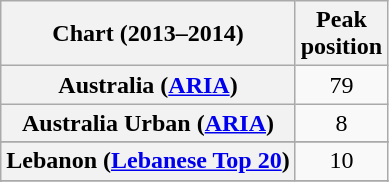<table class="wikitable sortable plainrowheaders">
<tr>
<th>Chart (2013–2014)</th>
<th>Peak<br>position</th>
</tr>
<tr>
<th scope="row">Australia (<a href='#'>ARIA</a>)</th>
<td style="text-align:center;">79</td>
</tr>
<tr>
<th scope="row">Australia Urban (<a href='#'>ARIA</a>)</th>
<td style="text-align:center;">8</td>
</tr>
<tr>
</tr>
<tr>
</tr>
<tr>
</tr>
<tr>
</tr>
<tr>
<th scope="row">Lebanon (<a href='#'>Lebanese Top 20</a>)</th>
<td style="text-align:center;">10</td>
</tr>
<tr>
</tr>
<tr>
</tr>
<tr>
</tr>
<tr>
</tr>
<tr>
</tr>
<tr>
</tr>
<tr>
</tr>
</table>
